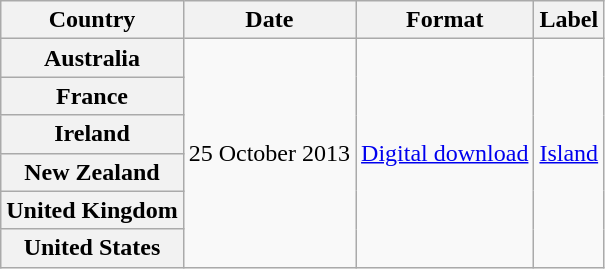<table class="wikitable plainrowheaders">
<tr>
<th scope="col">Country</th>
<th>Date</th>
<th>Format</th>
<th>Label</th>
</tr>
<tr>
<th scope="row">Australia</th>
<td rowspan="6">25 October 2013</td>
<td rowspan="6"><a href='#'>Digital download</a></td>
<td rowspan="6"><a href='#'>Island</a></td>
</tr>
<tr>
<th scope="row">France</th>
</tr>
<tr>
<th scope="row">Ireland</th>
</tr>
<tr>
<th scope="row">New Zealand</th>
</tr>
<tr>
<th scope="row">United Kingdom</th>
</tr>
<tr>
<th scope="row">United States</th>
</tr>
</table>
